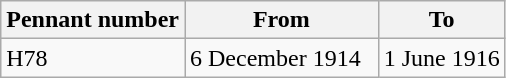<table class="wikitable" style="text-align:left">
<tr>
<th>Pennant number</th>
<th>From</th>
<th>To</th>
</tr>
<tr>
<td>H78</td>
<td>6 December 1914  </td>
<td>1 June 1916</td>
</tr>
</table>
